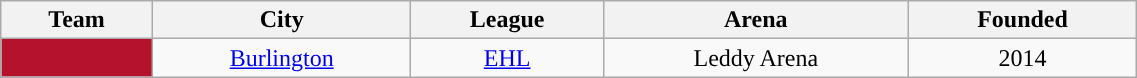<table class="wikitable sortable" width="60%">
<tr>
<th>Team</th>
<th>City</th>
<th>League</th>
<th>Arena</th>
<th>Founded</th>
</tr>
<tr align=center>
<td style="color:white; background:#b5122d; "><strong><a href='#'></a></strong></td>
<td><a href='#'>Burlington</a></td>
<td><a href='#'>EHL</a></td>
<td>Leddy Arena</td>
<td>2014</td>
</tr>
</table>
